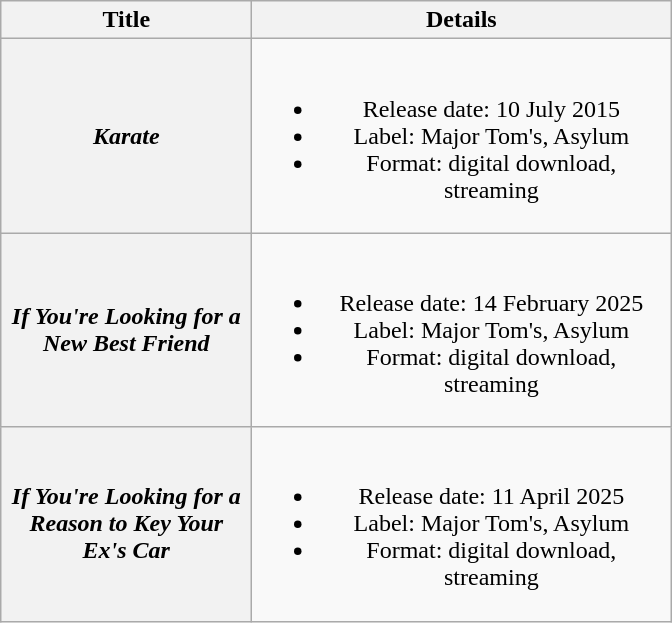<table class="wikitable plainrowheaders" style="text-align:center;">
<tr>
<th scope="col" style="width:10em;">Title</th>
<th scope="col" style="width:17em;">Details</th>
</tr>
<tr>
<th scope="row"><em>Karate</em></th>
<td><br><ul><li>Release date: 10 July 2015</li><li>Label: Major Tom's, Asylum</li><li>Format: digital download, streaming</li></ul></td>
</tr>
<tr>
<th scope="row"><em>If You're Looking for a New Best Friend</em></th>
<td><br><ul><li>Release date: 14 February 2025</li><li>Label: Major Tom's, Asylum</li><li>Format: digital download, streaming</li></ul></td>
</tr>
<tr>
<th scope="row"><em>If You're Looking for a Reason to Key Your Ex's Car</em></th>
<td><br><ul><li>Release date: 11 April 2025</li><li>Label: Major Tom's, Asylum</li><li>Format: digital download, streaming</li></ul></td>
</tr>
</table>
